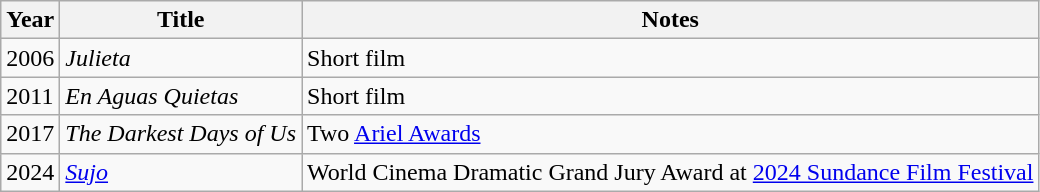<table class="wikitable">
<tr>
<th>Year</th>
<th>Title</th>
<th>Notes</th>
</tr>
<tr>
<td>2006</td>
<td><em>Julieta</em></td>
<td>Short film</td>
</tr>
<tr>
<td>2011</td>
<td><em>En Aguas Quietas</em></td>
<td>Short film</td>
</tr>
<tr>
<td>2017</td>
<td><em>The Darkest Days of Us</em></td>
<td>Two <a href='#'>Ariel Awards</a></td>
</tr>
<tr>
<td>2024</td>
<td><em><a href='#'>Sujo</a></em></td>
<td>World Cinema Dramatic Grand Jury Award at <a href='#'>2024 Sundance Film Festival</a></td>
</tr>
</table>
